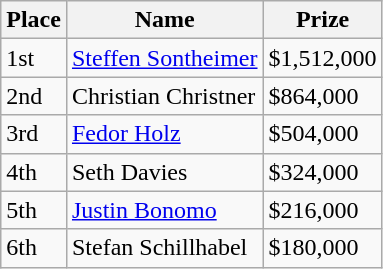<table class="wikitable">
<tr>
<th>Place</th>
<th>Name</th>
<th>Prize</th>
</tr>
<tr>
<td>1st</td>
<td> <a href='#'>Steffen Sontheimer</a></td>
<td>$1,512,000</td>
</tr>
<tr>
<td>2nd</td>
<td> Christian Christner</td>
<td>$864,000</td>
</tr>
<tr>
<td>3rd</td>
<td> <a href='#'>Fedor Holz</a></td>
<td>$504,000</td>
</tr>
<tr>
<td>4th</td>
<td> Seth Davies</td>
<td>$324,000</td>
</tr>
<tr>
<td>5th</td>
<td> <a href='#'>Justin Bonomo</a></td>
<td>$216,000</td>
</tr>
<tr>
<td>6th</td>
<td> Stefan Schillhabel</td>
<td>$180,000</td>
</tr>
</table>
